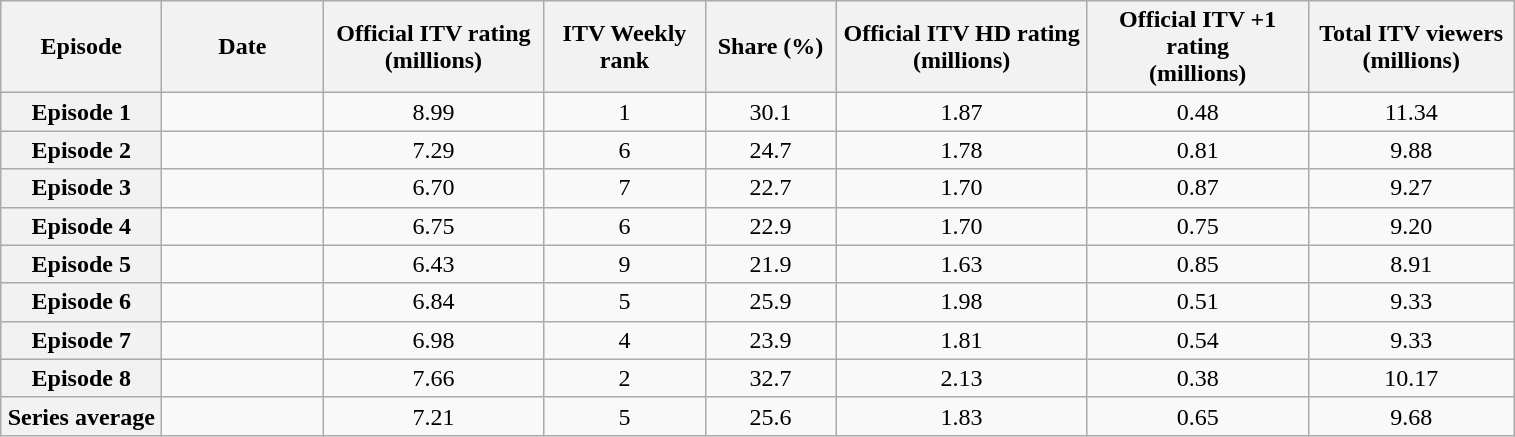<table class="wikitable sortable" style="text-align:center">
<tr>
<th scope="col" style="width:100px;">Episode</th>
<th scope="col" style="width:100px;">Date</th>
<th scope="col" style="width:140px;">Official ITV rating<br>(millions)</th>
<th scope="col" style="width:100px;">ITV Weekly rank </th>
<th scope="col" style="width:80px;">Share (%)</th>
<th scope="col" style="width:160px;">Official ITV HD rating<br>(millions)</th>
<th scope="col" style="width:140px;">Official ITV +1 rating<br>(millions)</th>
<th scope="col" style="width:130px;">Total ITV viewers (millions)</th>
</tr>
<tr>
<th scope="row">Episode 1</th>
<td></td>
<td>8.99</td>
<td>1</td>
<td>30.1</td>
<td>1.87</td>
<td>0.48</td>
<td>11.34</td>
</tr>
<tr>
<th scope="row">Episode 2</th>
<td></td>
<td>7.29</td>
<td>6</td>
<td>24.7</td>
<td>1.78</td>
<td>0.81</td>
<td>9.88</td>
</tr>
<tr>
<th scope="row">Episode 3</th>
<td></td>
<td>6.70</td>
<td>7</td>
<td>22.7</td>
<td>1.70</td>
<td>0.87</td>
<td>9.27</td>
</tr>
<tr>
<th scope="row">Episode 4</th>
<td></td>
<td>6.75</td>
<td>6</td>
<td>22.9</td>
<td>1.70</td>
<td>0.75</td>
<td>9.20</td>
</tr>
<tr>
<th scope="row">Episode 5</th>
<td></td>
<td>6.43</td>
<td>9</td>
<td>21.9</td>
<td>1.63</td>
<td>0.85</td>
<td>8.91</td>
</tr>
<tr>
<th scope="row">Episode 6</th>
<td></td>
<td>6.84</td>
<td>5</td>
<td>25.9</td>
<td>1.98</td>
<td>0.51</td>
<td>9.33</td>
</tr>
<tr>
<th scope="row">Episode 7</th>
<td></td>
<td>6.98</td>
<td>4</td>
<td>23.9</td>
<td>1.81</td>
<td>0.54</td>
<td>9.33</td>
</tr>
<tr>
<th scope="row">Episode 8</th>
<td></td>
<td>7.66</td>
<td>2</td>
<td>32.7</td>
<td>2.13</td>
<td>0.38</td>
<td>10.17</td>
</tr>
<tr>
<th scope="row">Series average</th>
<td></td>
<td>7.21</td>
<td>5</td>
<td>25.6</td>
<td>1.83</td>
<td>0.65</td>
<td>9.68</td>
</tr>
</table>
